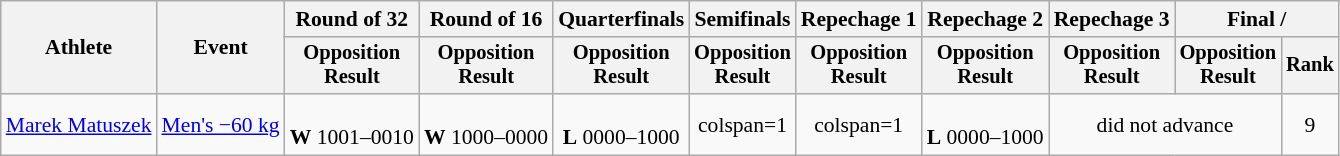<table class="wikitable" style="font-size:90%">
<tr>
<th rowspan="2">Athlete</th>
<th rowspan="2">Event</th>
<th>Round of 32</th>
<th>Round of 16</th>
<th>Quarterfinals</th>
<th>Semifinals</th>
<th>Repechage 1</th>
<th>Repechage 2</th>
<th>Repechage 3</th>
<th colspan=2>Final / </th>
</tr>
<tr style="font-size:95%">
<th>Opposition<br>Result</th>
<th>Opposition<br>Result</th>
<th>Opposition<br>Result</th>
<th>Opposition<br>Result</th>
<th>Opposition<br>Result</th>
<th>Opposition<br>Result</th>
<th>Opposition<br>Result</th>
<th>Opposition<br>Result</th>
<th>Rank</th>
</tr>
<tr align=center>
<td align=left><a href='#'>Marek Matuszek</a></td>
<td align=left><a href='#'>Men's −60 kg</a></td>
<td><br><strong>W</strong> 1001–0010</td>
<td><br><strong>W</strong> 1000–0000</td>
<td><br><strong>L</strong> 0000–1000</td>
<td>colspan=1 </td>
<td>colspan=1 </td>
<td><br><strong>L</strong> 0000–1000</td>
<td colspan=2>did not advance</td>
<td>9</td>
</tr>
</table>
